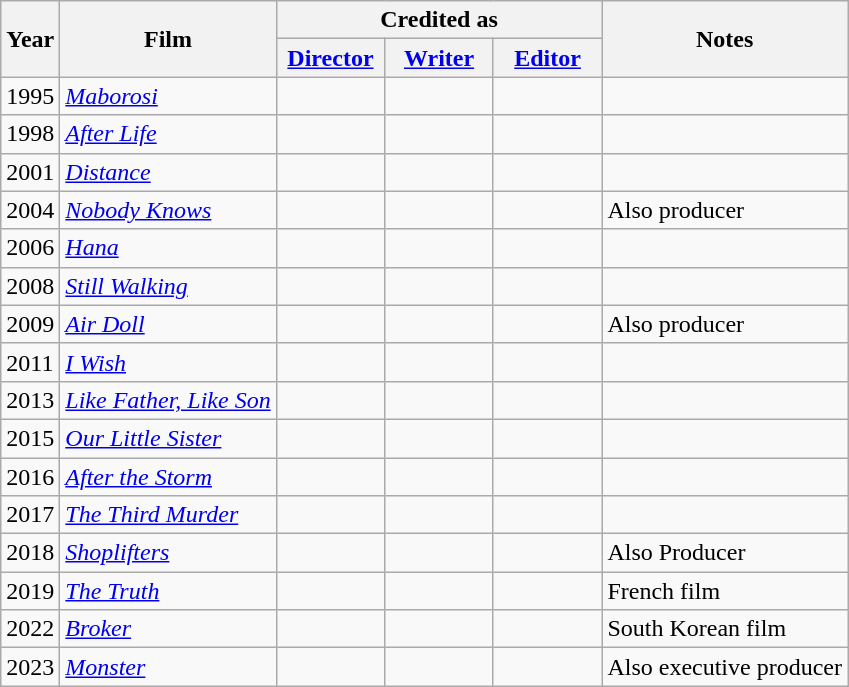<table class="wikitable" style="margin-right: 0;">
<tr>
<th rowspan="2">Year</th>
<th rowspan="2">Film</th>
<th colspan="3">Credited as</th>
<th rowspan="2">Notes</th>
</tr>
<tr>
<th style="width:65px;"><a href='#'>Director</a></th>
<th style="width:65px;"><a href='#'>Writer</a></th>
<th style="width:65px;"><a href='#'>Editor</a></th>
</tr>
<tr>
<td>1995</td>
<td><em><a href='#'>Maborosi</a></em></td>
<td></td>
<td></td>
<td></td>
<td></td>
</tr>
<tr>
<td>1998</td>
<td><em><a href='#'>After Life</a></em></td>
<td></td>
<td></td>
<td></td>
<td></td>
</tr>
<tr>
<td>2001</td>
<td><em><a href='#'>Distance</a></em></td>
<td></td>
<td></td>
<td></td>
<td></td>
</tr>
<tr>
<td>2004</td>
<td><em><a href='#'>Nobody Knows</a></em></td>
<td></td>
<td></td>
<td></td>
<td>Also producer</td>
</tr>
<tr>
<td>2006</td>
<td><em><a href='#'>Hana</a></em></td>
<td></td>
<td></td>
<td></td>
<td></td>
</tr>
<tr>
<td>2008</td>
<td><em><a href='#'>Still Walking</a></em></td>
<td></td>
<td></td>
<td></td>
<td></td>
</tr>
<tr>
<td>2009</td>
<td><em><a href='#'>Air Doll</a></em></td>
<td></td>
<td></td>
<td></td>
<td>Also producer</td>
</tr>
<tr>
<td>2011</td>
<td><em><a href='#'>I Wish</a></em></td>
<td></td>
<td></td>
<td></td>
<td></td>
</tr>
<tr>
<td>2013</td>
<td><em><a href='#'>Like Father, Like Son</a></em></td>
<td></td>
<td></td>
<td></td>
<td></td>
</tr>
<tr>
<td>2015</td>
<td><em><a href='#'>Our Little Sister</a></em></td>
<td></td>
<td></td>
<td></td>
<td></td>
</tr>
<tr>
<td>2016</td>
<td><em><a href='#'>After the Storm</a></em></td>
<td></td>
<td></td>
<td></td>
<td></td>
</tr>
<tr>
<td>2017</td>
<td><em><a href='#'>The Third Murder</a></em></td>
<td></td>
<td></td>
<td></td>
<td></td>
</tr>
<tr>
<td>2018</td>
<td><em><a href='#'>Shoplifters</a></em></td>
<td></td>
<td></td>
<td></td>
<td>Also Producer</td>
</tr>
<tr>
<td>2019</td>
<td><em><a href='#'>The Truth</a></em></td>
<td></td>
<td></td>
<td></td>
<td>French film</td>
</tr>
<tr>
<td>2022</td>
<td><em><a href='#'>Broker</a></em></td>
<td></td>
<td></td>
<td></td>
<td>South Korean film</td>
</tr>
<tr>
<td>2023</td>
<td><em><a href='#'>Monster</a></em></td>
<td></td>
<td></td>
<td></td>
<td>Also executive producer</td>
</tr>
</table>
